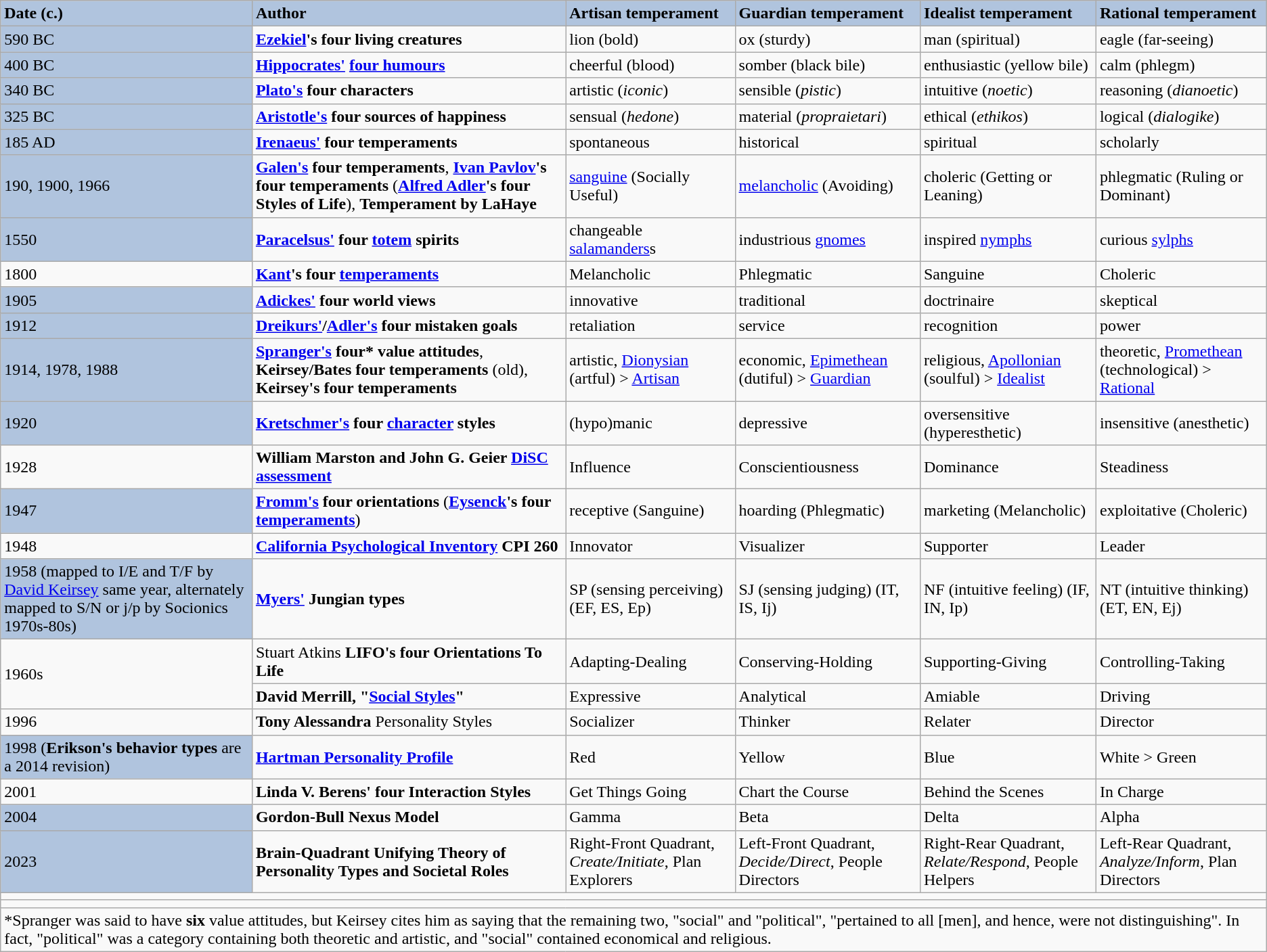<table class="wikitable">
<tr>
<td bgcolor="#b0c4de"><strong>Date (c.)</strong></td>
<td bgcolor="#b0c4de"><strong>Author</strong></td>
<td bgcolor="#b0c4de"><strong>Artisan temperament</strong></td>
<td bgcolor="#b0c4de"><strong>Guardian temperament</strong></td>
<td bgcolor="#b0c4de"><strong>Idealist temperament</strong></td>
<td bgcolor="#b0c4de"><strong>Rational temperament</strong></td>
</tr>
<tr>
<td bgcolor="#b0c4de">590 BC</td>
<td><strong><a href='#'>Ezekiel</a>'s four living creatures</strong></td>
<td>lion (bold)</td>
<td>ox (sturdy)</td>
<td>man (spiritual)</td>
<td>eagle (far-seeing)</td>
</tr>
<tr>
<td bgcolor="#b0c4de">400 BC</td>
<td><strong><a href='#'>Hippocrates'</a> <a href='#'>four humours</a></strong></td>
<td>cheerful (blood)</td>
<td>somber (black bile)</td>
<td>enthusiastic (yellow bile)</td>
<td>calm (phlegm)</td>
</tr>
<tr>
<td bgcolor="#b0c4de">340 BC</td>
<td><strong><a href='#'>Plato's</a> four characters</strong></td>
<td>artistic (<em>iconic</em>)</td>
<td>sensible (<em>pistic</em>)</td>
<td>intuitive (<em>noetic</em>)</td>
<td>reasoning (<em>dianoetic</em>)</td>
</tr>
<tr>
<td bgcolor="#b0c4de">325 BC</td>
<td><strong><a href='#'>Aristotle's</a> four sources of happiness</strong></td>
<td>sensual (<em>hedone</em>)</td>
<td>material (<em>propraietari</em>)</td>
<td>ethical (<em>ethikos</em>)</td>
<td>logical (<em>dialogike</em>)</td>
</tr>
<tr>
<td bgcolor="#b0c4de">185 AD</td>
<td><strong><a href='#'>Irenaeus'</a> four temperaments</strong></td>
<td>spontaneous</td>
<td>historical</td>
<td>spiritual</td>
<td>scholarly</td>
</tr>
<tr>
<td bgcolor="#b0c4de">190, 1900, 1966</td>
<td><strong><a href='#'>Galen's</a> four temperaments</strong>, <strong><a href='#'>Ivan Pavlov</a>'s four temperaments</strong> (<strong><a href='#'>Alfred Adler</a>'s four Styles of Life</strong>), <strong>Temperament by LaHaye</strong></td>
<td><a href='#'>sanguine</a> (Socially Useful)</td>
<td><a href='#'>melancholic</a> (Avoiding) </td>
<td>choleric (Getting or Leaning)</td>
<td>phlegmatic (Ruling or Dominant)</td>
</tr>
<tr>
<td bgcolor="#b0c4de">1550</td>
<td><strong><a href='#'>Paracelsus'</a> four <a href='#'>totem</a> spirits</strong></td>
<td>changeable <a href='#'>salamanders</a>s</td>
<td>industrious <a href='#'>gnomes</a></td>
<td>inspired <a href='#'>nymphs</a></td>
<td>curious <a href='#'>sylphs</a></td>
</tr>
<tr>
<td>1800</td>
<td><strong><a href='#'>Kant</a>'s four <a href='#'>temperaments</a></strong></td>
<td>Melancholic</td>
<td>Phlegmatic</td>
<td>Sanguine</td>
<td>Choleric</td>
</tr>
<tr>
<td bgcolor="#b0c4de">1905</td>
<td><strong><a href='#'>Adickes'</a> four world views</strong></td>
<td>innovative</td>
<td>traditional</td>
<td>doctrinaire</td>
<td>skeptical</td>
</tr>
<tr>
<td bgcolor="#b0c4de">1912</td>
<td><strong><a href='#'>Dreikurs'</a>/<a href='#'>Adler's</a> four mistaken goals</strong></td>
<td>retaliation</td>
<td>service</td>
<td>recognition</td>
<td>power</td>
</tr>
<tr>
<td bgcolor="#b0c4de">1914, 1978, 1988</td>
<td><strong><a href='#'>Spranger's</a> four* value attitudes</strong>, <strong>Keirsey/Bates four temperaments</strong> (old), <strong>Keirsey's four temperaments</strong></td>
<td>artistic, <a href='#'>Dionysian</a> (artful) > <a href='#'>Artisan</a></td>
<td>economic, <a href='#'>Epimethean</a> (dutiful) > <a href='#'>Guardian</a></td>
<td>religious, <a href='#'>Apollonian</a> (soulful) > <a href='#'>Idealist</a></td>
<td>theoretic, <a href='#'>Promethean</a> (technological) > <a href='#'>Rational</a></td>
</tr>
<tr>
<td bgcolor="#b0c4de">1920</td>
<td><strong><a href='#'>Kretschmer's</a> four <a href='#'>character</a> styles</strong></td>
<td>(hypo)manic</td>
<td>depressive</td>
<td>oversensitive (hyperesthetic)</td>
<td>insensitive (anesthetic)</td>
</tr>
<tr>
<td>1928</td>
<td><strong>William Marston and John G. Geier <a href='#'>DiSC assessment</a></strong></td>
<td>Influence</td>
<td>Conscientiousness</td>
<td>Dominance</td>
<td>Steadiness</td>
</tr>
<tr>
<td bgcolor="#b0c4de">1947</td>
<td><strong><a href='#'>Fromm's</a> four orientations</strong> (<strong><a href='#'>Eysenck</a>'s four <a href='#'>temperaments</a></strong>)</td>
<td>receptive (Sanguine)</td>
<td>hoarding (Phlegmatic)</td>
<td>marketing (Melancholic)</td>
<td>exploitative (Choleric)</td>
</tr>
<tr>
<td>1948</td>
<td><strong><a href='#'>California Psychological Inventory</a> CPI 260</strong></td>
<td>Innovator</td>
<td>Visualizer</td>
<td>Supporter</td>
<td>Leader</td>
</tr>
<tr>
<td bgcolor="#b0c4de">1958 (mapped to I/E and T/F by <a href='#'>David Keirsey</a> same year, alternately mapped to S/N or j/p by Socionics 1970s-80s)</td>
<td><strong><a href='#'>Myers'</a> Jungian types</strong></td>
<td>SP (sensing perceiving) (EF, ES, Ep)</td>
<td>SJ (sensing judging) (IT, IS, Ij)</td>
<td>NF (intuitive feeling) (IF, IN, Ip)</td>
<td>NT (intuitive thinking) (ET, EN, Ej)</td>
</tr>
<tr>
<td rowspan=2>1960s</td>
<td>Stuart Atkins <strong>LIFO's four Orientations To Life</strong></td>
<td>Adapting-Dealing</td>
<td>Conserving-Holding</td>
<td>Supporting-Giving</td>
<td>Controlling-Taking</td>
</tr>
<tr>
<td><strong>David Merrill, "<a href='#'>Social Styles</a>"</strong></td>
<td>Expressive</td>
<td>Analytical</td>
<td>Amiable</td>
<td>Driving</td>
</tr>
<tr>
<td>1996</td>
<td><strong>Tony Alessandra</strong> Personality Styles</td>
<td>Socializer</td>
<td>Thinker</td>
<td>Relater</td>
<td>Director</td>
</tr>
<tr>
<td bgcolor="#b0c4de">1998 (<strong>Erikson's behavior types</strong> are a 2014 revision)</td>
<td><strong><a href='#'>Hartman Personality Profile</a></strong></td>
<td>Red</td>
<td>Yellow</td>
<td>Blue</td>
<td>White > Green</td>
</tr>
<tr>
<td>2001</td>
<td><strong>Linda V. Berens' four Interaction Styles</strong></td>
<td>Get Things Going</td>
<td>Chart the Course</td>
<td>Behind the Scenes</td>
<td>In Charge</td>
</tr>
<tr>
<td bgcolor="#b0c4de">2004</td>
<td><strong>Gordon-Bull Nexus Model</strong></td>
<td>Gamma</td>
<td>Beta</td>
<td>Delta</td>
<td>Alpha</td>
</tr>
<tr>
<td bgcolor="#b0c4de">2023</td>
<td><strong>Brain-Quadrant Unifying Theory of Personality Types and Societal Roles</strong></td>
<td>Right-Front Quadrant, <em>Create/Initiate</em>, Plan Explorers</td>
<td>Left-Front Quadrant, <em>Decide/Direct</em>, People Directors</td>
<td>Right-Rear Quadrant, <em>Relate/Respond</em>, People Helpers</td>
<td>Left-Rear Quadrant, <em>Analyze/Inform</em>, Plan Directors</td>
</tr>
<tr>
<td colspan="6"></td>
</tr>
<tr>
<td colspan="6"></td>
</tr>
<tr>
<td colspan="6">*Spranger was said to have <strong>six</strong> value attitudes, but Keirsey cites him as saying that the remaining two, "social" and "political", "pertained to all [men], and hence, were not distinguishing". In fact, "political" was a category containing both theoretic and artistic, and "social" contained economical and religious.</td>
</tr>
</table>
